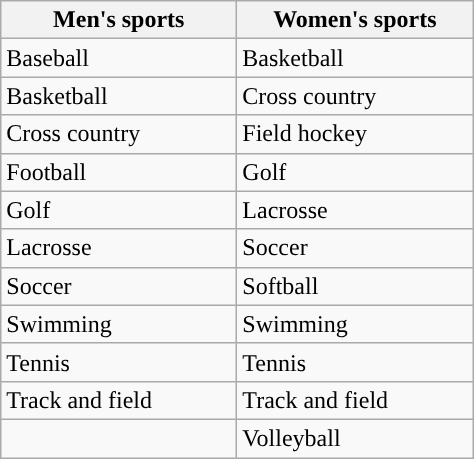<table class="wikitable"; style= "text-align: ">
<tr>
<th width=150px>Men's sports</th>
<th width=150px>Women's sports</th>
</tr>
<tr>
<td>Baseball</td>
<td>Basketball</td>
</tr>
<tr>
<td>Basketball</td>
<td>Cross country</td>
</tr>
<tr>
<td>Cross country</td>
<td>Field hockey</td>
</tr>
<tr>
<td>Football</td>
<td>Golf</td>
</tr>
<tr>
<td>Golf</td>
<td>Lacrosse</td>
</tr>
<tr>
<td>Lacrosse</td>
<td>Soccer</td>
</tr>
<tr>
<td>Soccer</td>
<td>Softball</td>
</tr>
<tr>
<td>Swimming</td>
<td>Swimming</td>
</tr>
<tr>
<td>Tennis</td>
<td>Tennis</td>
</tr>
<tr>
<td>Track and field</td>
<td>Track and field</td>
</tr>
<tr>
<td></td>
<td>Volleyball</td>
</tr>
</table>
